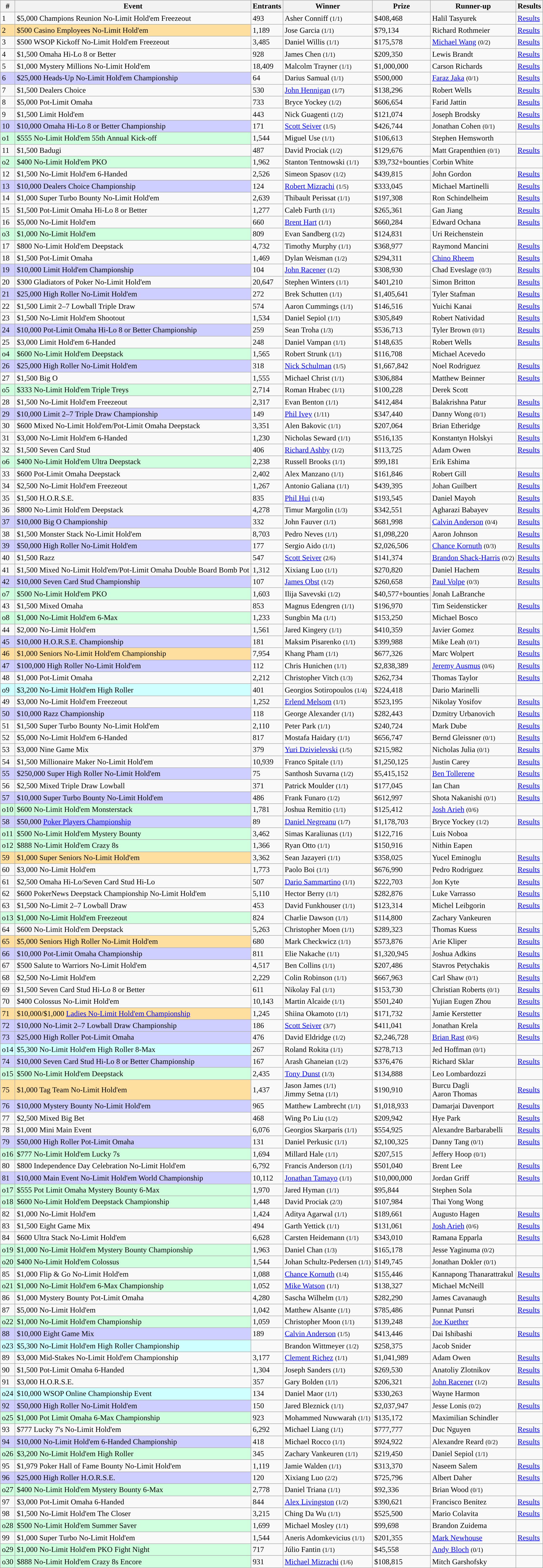<table class="wikitable sortable">
<tr>
<th bgcolor="#FFEBAD">#</th>
<th bgcolor="#FFEBAD">Event</th>
<th bgcolor="#FFEBAD">Entrants</th>
<th bgcolor="#FFEBAD">Winner</th>
<th bgcolor="#FFEBAD">Prize</th>
<th bgcolor="#FFEBAD">Runner-up</th>
<th bgcolor="#FFEBAD">Results</th>
</tr>
<tr>
<td>1</td>
<td>$5,000 Champions Reunion No-Limit Hold'em Freezeout</td>
<td>493</td>
<td> Asher Conniff <small>(1/1)</small></td>
<td>$408,468</td>
<td> Halil Tasyurek</td>
<td><a href='#'>Results</a></td>
</tr>
<tr>
<td style="background-color:#FFDF9F">2</td>
<td style="background-color:#FFDF9F">$500 Casino Employees No-Limit Hold'em</td>
<td>1,189</td>
<td> Jose Garcia <small>(1/1)</small></td>
<td>$79,134</td>
<td> Richard Rothmeier</td>
<td><a href='#'>Results</a></td>
</tr>
<tr>
<td>3</td>
<td>$500 WSOP Kickoff No-Limit Hold'em Freezeout</td>
<td>3,485</td>
<td> Daniel Willis <small>(1/1)</small></td>
<td>$175,578</td>
<td> <a href='#'>Michael Wang</a> <small>(0/2)</small></td>
<td><a href='#'>Results</a></td>
</tr>
<tr>
<td>4</td>
<td>$1,500 Omaha Hi-Lo 8 or Better</td>
<td>928</td>
<td> James Chen <small>(1/1)</small></td>
<td>$209,350</td>
<td> Lewis Brandt</td>
<td><a href='#'>Results</a></td>
</tr>
<tr>
<td>5</td>
<td>$1,000 Mystery Millions No-Limit Hold'em</td>
<td>18,409</td>
<td> Malcolm Trayner <small>(1/1)</small></td>
<td>$1,000,000</td>
<td> Carson Richards</td>
<td><a href='#'>Results</a></td>
</tr>
<tr>
<td style="background-color:#CFCFFF;">6</td>
<td style="background-color:#CFCFFF;">$25,000 Heads-Up No-Limit Hold'em Championship</td>
<td>64</td>
<td> Darius Samual <small>(1/1)</small></td>
<td>$500,000</td>
<td> <a href='#'>Faraz Jaka</a> <small>(0/1)</small></td>
<td><a href='#'>Results</a></td>
</tr>
<tr>
<td>7</td>
<td>$1,500 Dealers Choice</td>
<td>530</td>
<td> <a href='#'>John Hennigan</a> <small>(1/7)</small></td>
<td>$138,296</td>
<td> Robert Wells</td>
<td><a href='#'>Results</a></td>
</tr>
<tr>
<td>8</td>
<td>$5,000 Pot-Limit Omaha</td>
<td>733</td>
<td> Bryce Yockey <small>(1/2)</small></td>
<td>$606,654</td>
<td> Farid Jattin</td>
<td><a href='#'>Results</a></td>
</tr>
<tr>
<td>9</td>
<td>$1,500 Limit Hold'em</td>
<td>443</td>
<td> Nick Guagenti <small>(1/2)</small></td>
<td>$121,074</td>
<td> Joseph Brodsky</td>
<td><a href='#'>Results</a></td>
</tr>
<tr>
<td style="background-color:#CFCFFF;">10</td>
<td style="background-color:#CFCFFF;">$10,000 Omaha Hi-Lo 8 or Better Championship</td>
<td>171</td>
<td> <a href='#'>Scott Seiver</a> <small>(1/5)</small></td>
<td>$426,744</td>
<td> Jonathan Cohen <small>(0/1)</small></td>
<td><a href='#'>Results</a></td>
</tr>
<tr>
<td style="background-color:#CFFFDF">o1</td>
<td style="background-color:#CFFFDF">$555 No-Limit Hold'em 55th Annual Kick-off</td>
<td>1,544</td>
<td> Miguel Use <small>(1/1)</small></td>
<td>$106,613</td>
<td> Stephen Hemsworth</td>
<td></td>
</tr>
<tr>
<td>11</td>
<td>$1,500 Badugi</td>
<td>487</td>
<td> David Prociak <small>(1/2)</small></td>
<td>$129,676</td>
<td> Matt Grapenthien <small>(0/1)</small></td>
<td><a href='#'>Results</a></td>
</tr>
<tr>
<td style="background-color:#CFFFDF">o2</td>
<td style="background-color:#CFFFDF">$400 No-Limit Hold'em PKO</td>
<td>1,962</td>
<td> Stanton Tentnowski <small>(1/1)</small></td>
<td>$39,732+bounties</td>
<td> Corbin White</td>
<td></td>
</tr>
<tr>
<td>12</td>
<td>$1,500 No-Limit Hold'em 6-Handed</td>
<td>2,526</td>
<td> Simeon Spasov <small>(1/2)</small></td>
<td>$439,815</td>
<td> John Gordon</td>
<td><a href='#'>Results</a></td>
</tr>
<tr>
<td style="background-color:#CFCFFF;">13</td>
<td style="background-color:#CFCFFF;">$10,000 Dealers Choice Championship</td>
<td>124</td>
<td> <a href='#'>Robert Mizrachi</a> <small>(1/5)</small></td>
<td>$333,045</td>
<td> Michael Martinelli</td>
<td><a href='#'>Results</a></td>
</tr>
<tr>
<td>14</td>
<td>$1,000 Super Turbo Bounty No-Limit Hold'em</td>
<td>2,639</td>
<td> Thibault Perissat <small>(1/1)</small></td>
<td>$197,308</td>
<td> Ron Schindelheim</td>
<td><a href='#'>Results</a></td>
</tr>
<tr>
<td>15</td>
<td>$1,500 Pot-Limit Omaha Hi-Lo 8 or Better</td>
<td>1,277</td>
<td> Caleb Furth <small>(1/1)</small></td>
<td>$265,361</td>
<td> Gan Jiang</td>
<td><a href='#'>Results</a></td>
</tr>
<tr>
<td>16</td>
<td>$5,000 No-Limit Hold'em</td>
<td>660</td>
<td> <a href='#'>Brent Hart</a> <small>(1/1)</small></td>
<td>$660,284</td>
<td> Edward Ochana</td>
<td><a href='#'>Results</a></td>
</tr>
<tr>
<td style="background-color:#CFFFDF">o3</td>
<td style="background-color:#CFFFDF">$1,000 No-Limit Hold'em</td>
<td>809</td>
<td> Evan Sandberg <small>(1/2)</small></td>
<td>$124,831</td>
<td> Uri Reichenstein</td>
<td></td>
</tr>
<tr>
<td>17</td>
<td>$800 No-Limit Hold'em Deepstack</td>
<td>4,732</td>
<td> Timothy Murphy <small>(1/1)</small></td>
<td>$368,977</td>
<td> Raymond Mancini</td>
<td><a href='#'>Results</a></td>
</tr>
<tr>
<td>18</td>
<td>$1,500 Pot-Limit Omaha</td>
<td>1,469</td>
<td> Dylan Weisman <small>(1/2)</small></td>
<td>$294,311</td>
<td> <a href='#'>Chino Rheem</a></td>
<td><a href='#'>Results</a></td>
</tr>
<tr>
<td style="background-color:#CFCFFF;">19</td>
<td style="background-color:#CFCFFF;">$10,000 Limit Hold'em Championship</td>
<td>104</td>
<td> <a href='#'>John Racener</a> <small>(1/2)</small></td>
<td>$308,930</td>
<td> Chad Eveslage <small>(0/3)</small></td>
<td><a href='#'>Results</a></td>
</tr>
<tr>
<td>20</td>
<td>$300 Gladiators of Poker No-Limit Hold'em</td>
<td>20,647</td>
<td> Stephen Winters <small>(1/1)</small></td>
<td>$401,210</td>
<td> Simon Britton</td>
<td><a href='#'>Results</a></td>
</tr>
<tr>
<td style="background-color:#CFCFFF;">21</td>
<td style="background-color:#CFCFFF;">$25,000 High Roller No-Limit Hold'em</td>
<td>272</td>
<td> Brek Schutten <small>(1/1)</small></td>
<td>$1,405,641</td>
<td> Tyler Stafman</td>
<td><a href='#'>Results</a></td>
</tr>
<tr>
<td>22</td>
<td>$1,500 Limit 2–7 Lowball Triple Draw</td>
<td>574</td>
<td> Aaron Cummings <small>(1/1)</small></td>
<td>$146,516</td>
<td> Yuichi Kanai</td>
<td><a href='#'>Results</a></td>
</tr>
<tr>
<td>23</td>
<td>$1,500 No-Limit Hold'em Shootout</td>
<td>1,534</td>
<td> Daniel Sepiol <small>(1/1)</small></td>
<td>$305,849</td>
<td> Robert Natividad</td>
<td><a href='#'>Results</a></td>
</tr>
<tr>
<td style="background-color:#CFCFFF;">24</td>
<td style="background-color:#CFCFFF;">$10,000 Pot-Limit Omaha Hi-Lo 8 or Better Championship</td>
<td>259</td>
<td> Sean Troha <small>(1/3)</small></td>
<td>$536,713</td>
<td> Tyler Brown <small>(0/1)</small></td>
<td><a href='#'>Results</a></td>
</tr>
<tr>
<td>25</td>
<td>$3,000 Limit Hold'em 6-Handed</td>
<td>248</td>
<td> Daniel Vampan <small>(1/1)</small></td>
<td>$148,635</td>
<td> Robert Wells</td>
<td><a href='#'>Results</a></td>
</tr>
<tr>
<td style="background-color:#CFFFDF">o4</td>
<td style="background-color:#CFFFDF">$600 No-Limit Hold'em Deepstack</td>
<td>1,565</td>
<td> Robert Strunk <small>(1/1)</small></td>
<td>$116,708</td>
<td> Michael Acevedo</td>
<td></td>
</tr>
<tr>
<td style="background-color:#CFCFFF;">26</td>
<td style="background-color:#CFCFFF;">$25,000 High Roller No-Limit Hold'em</td>
<td>318</td>
<td> <a href='#'>Nick Schulman</a> <small>(1/5)</small></td>
<td>$1,667,842</td>
<td> Noel Rodriguez</td>
<td><a href='#'>Results</a></td>
</tr>
<tr>
<td>27</td>
<td>$1,500 Big O</td>
<td>1,555</td>
<td> Michael Christ <small>(1/1)</small></td>
<td>$306,884</td>
<td> Matthew Beinner</td>
<td><a href='#'>Results</a></td>
</tr>
<tr>
<td style="background-color:#CFFFDF">o5</td>
<td style="background-color:#CFFFDF">$333 No-Limit Hold'em Triple Treys</td>
<td>2,714</td>
<td> Roman Hrabec <small>(1/1)</small></td>
<td>$100,228</td>
<td> Derek Scott</td>
<td></td>
</tr>
<tr>
<td>28</td>
<td>$1,500 No-Limit Hold'em Freezeout</td>
<td>2,317</td>
<td> Evan Benton <small>(1/1)</small></td>
<td>$412,484</td>
<td> Balakrishna Patur</td>
<td><a href='#'>Results</a></td>
</tr>
<tr>
<td style="background-color:#CFCFFF;">29</td>
<td style="background-color:#CFCFFF;">$10,000 Limit 2–7 Triple Draw Championship</td>
<td>149</td>
<td> <a href='#'>Phil Ivey</a> <small>(1/11)</small></td>
<td>$347,440</td>
<td> Danny Wong<small> (0/1)</small></td>
<td><a href='#'>Results</a></td>
</tr>
<tr>
<td>30</td>
<td>$600 Mixed No-Limit Hold'em/Pot-Limit Omaha Deepstack</td>
<td>3,351</td>
<td> Alen Bakovic <small>(1/1)</small></td>
<td>$207,064</td>
<td> Brian Etheridge</td>
<td><a href='#'>Results</a></td>
</tr>
<tr>
<td>31</td>
<td>$3,000 No-Limit Hold'em 6-Handed</td>
<td>1,230</td>
<td> Nicholas Seward <small>(1/1)</small></td>
<td>$516,135</td>
<td> Konstantyn Holskyi</td>
<td><a href='#'>Results</a></td>
</tr>
<tr>
<td>32</td>
<td>$1,500 Seven Card Stud</td>
<td>406</td>
<td> <a href='#'>Richard Ashby</a> <small>(1/2)</small></td>
<td>$113,725</td>
<td> Adam Owen</td>
<td><a href='#'>Results</a></td>
</tr>
<tr>
<td style="background-color:#CFFFDF">o6</td>
<td style="background-color:#CFFFDF">$400 No-Limit Hold'em Ultra Deepstack</td>
<td>2,238</td>
<td> Russell Brooks <small>(1/1)</small></td>
<td>$99,181</td>
<td> Erik Eshima</td>
<td></td>
</tr>
<tr>
<td>33</td>
<td>$600 Pot-Limit Omaha Deepstack</td>
<td>2,402</td>
<td> Alex Manzano <small>(1/1)</small></td>
<td>$161,846</td>
<td> Robert Gill</td>
<td><a href='#'>Results</a></td>
</tr>
<tr>
<td>34</td>
<td>$2,500 No-Limit Hold'em Freezeout</td>
<td>1,267</td>
<td> Antonio Galiana <small>(1/1)</small></td>
<td>$439,395</td>
<td> Johan Guilbert</td>
<td><a href='#'>Results</a></td>
</tr>
<tr>
<td>35</td>
<td>$1,500 H.O.R.S.E.</td>
<td>835</td>
<td> <a href='#'>Phil Hui</a> <small>(1/4)</small></td>
<td>$193,545</td>
<td> Daniel Mayoh</td>
<td><a href='#'>Results</a></td>
</tr>
<tr>
<td>36</td>
<td>$800 No-Limit Hold'em Deepstack</td>
<td>4,278</td>
<td> Timur Margolin <small>(1/3)</small></td>
<td>$342,551</td>
<td> Agharazi Babayev</td>
<td><a href='#'>Results</a></td>
</tr>
<tr>
<td style="background-color:#CFCFFF;">37</td>
<td style="background-color:#CFCFFF;">$10,000 Big O Championship</td>
<td>332</td>
<td> John Fauver <small>(1/1)</small></td>
<td>$681,998</td>
<td> <a href='#'>Calvin Anderson</a> <small>(0/4)</small></td>
<td><a href='#'>Results</a></td>
</tr>
<tr>
<td>38</td>
<td>$1,500 Monster Stack No-Limit Hold'em</td>
<td>8,703</td>
<td> Pedro Neves <small>(1/1)</small></td>
<td>$1,098,220</td>
<td> Aaron Johnson</td>
<td><a href='#'>Results</a></td>
</tr>
<tr>
<td style="background-color:#CFCFFF;">39</td>
<td style="background-color:#CFCFFF;">$50,000 High Roller No-Limit Hold'em</td>
<td>177</td>
<td> Sergio Aido <small>(1/1)</small></td>
<td>$2,026,506</td>
<td> <a href='#'>Chance Kornuth</a> <small>(0/3)</small></td>
<td><a href='#'>Results</a></td>
</tr>
<tr>
<td>40</td>
<td>$1,500 Razz</td>
<td>547</td>
<td> <a href='#'>Scott Seiver</a> <small>(2/6)</small></td>
<td>$141,374</td>
<td> <a href='#'>Brandon Shack-Harris</a> <small>(0/2)</small></td>
<td><a href='#'>Results</a></td>
</tr>
<tr>
<td>41</td>
<td>$1,500 Mixed No-Limit Hold'em/Pot-Limit Omaha Double Board Bomb Pot</td>
<td>1,312</td>
<td> Xixiang Luo <small>(1/1)</small></td>
<td>$270,820</td>
<td> Daniel Hachem</td>
<td><a href='#'>Results</a></td>
</tr>
<tr>
<td style="background-color:#CFCFFF;">42</td>
<td style="background-color:#CFCFFF;">$10,000 Seven Card Stud Championship</td>
<td>107</td>
<td> <a href='#'>James Obst</a> <small>(1/2)</small></td>
<td>$260,658</td>
<td> <a href='#'>Paul Volpe</a> <small>(0/3)</small></td>
<td><a href='#'>Results</a></td>
</tr>
<tr>
<td style="background-color:#CFFFDF">o7</td>
<td style="background-color:#CFFFDF">$500 No-Limit Hold'em PKO</td>
<td>1,603</td>
<td> Ilija Savevski <small>(1/2)</small></td>
<td>$40,577+bounties</td>
<td> Jonah LaBranche</td>
<td></td>
</tr>
<tr>
<td>43</td>
<td>$1,500 Mixed Omaha</td>
<td>853</td>
<td> Magnus Edengren <small>(1/1)</small></td>
<td>$196,970</td>
<td> Tim Seidensticker</td>
<td><a href='#'>Results</a></td>
</tr>
<tr>
<td style="background-color:#CFFFDF">o8</td>
<td style="background-color:#CFFFDF">$1,000 No-Limit Hold'em 6-Max</td>
<td>1,233</td>
<td> Sungbin Ma <small>(1/1)</small></td>
<td>$153,250</td>
<td> Michael Bosco</td>
<td></td>
</tr>
<tr>
<td>44</td>
<td>$2,000 No-Limit Hold'em</td>
<td>1,561</td>
<td> Jared Kingery <small>(1/1)</small></td>
<td>$410,359</td>
<td> Javier Gomez</td>
<td><a href='#'>Results</a></td>
</tr>
<tr>
<td style="background-color:#CFCFFF;">45</td>
<td style="background-color:#CFCFFF;">$10,000 H.O.R.S.E. Championship</td>
<td>181</td>
<td> Maksim Pisarenko <small>(1/1)</small></td>
<td>$399,988</td>
<td> Mike Leah <small>(0/1)</small></td>
<td><a href='#'>Results</a></td>
</tr>
<tr>
<td style="background-color:#FFDF9F">46</td>
<td style="background-color:#FFDF9F">$1,000 Seniors No-Limit Hold'em Championship</td>
<td>7,954</td>
<td> Khang Pham <small>(1/1)</small></td>
<td>$677,326</td>
<td> Marc Wolpert</td>
<td><a href='#'>Results</a></td>
</tr>
<tr>
<td style="background-color:#CFCFFF;">47</td>
<td style="background-color:#CFCFFF;">$100,000 High Roller No-Limit Hold'em</td>
<td>112</td>
<td> Chris Hunichen <small>(1/1)</small></td>
<td>$2,838,389</td>
<td> <a href='#'>Jeremy Ausmus</a> <small>(0/6)</small></td>
<td><a href='#'>Results</a></td>
</tr>
<tr>
<td>48</td>
<td>$1,000 Pot-Limit Omaha</td>
<td>2,212</td>
<td> Christopher Vitch <small>(1/3)</small></td>
<td>$262,734</td>
<td> Thomas Taylor</td>
<td><a href='#'>Results</a></td>
</tr>
<tr>
<td style="background-color:#CFFFFF">o9</td>
<td style="background-color:#CFFFFF">$3,200 No-Limit Hold'em High Roller</td>
<td>401</td>
<td> Georgios Sotiropoulos <small>(1/4)</small></td>
<td>$224,418</td>
<td> Dario Marinelli</td>
<td></td>
</tr>
<tr>
<td>49</td>
<td>$3,000 No-Limit Hold'em Freezeout</td>
<td>1,252</td>
<td> <a href='#'>Erlend Melsom</a> <small>(1/1)</small></td>
<td>$523,195</td>
<td> Nikolay Yosifov</td>
<td><a href='#'>Results</a></td>
</tr>
<tr>
<td style="background-color:#CFCFFF;">50</td>
<td style="background-color:#CFCFFF;">$10,000 Razz Championship</td>
<td>118</td>
<td> George Alexander <small>(1/1)</small></td>
<td>$282,443</td>
<td> Dzmitry Urbanovich</td>
<td><a href='#'>Results</a></td>
</tr>
<tr>
<td>51</td>
<td>$1,500 Super Turbo Bounty No-Limit Hold'em</td>
<td>2,110</td>
<td> Peter Park <small>(1/1)</small></td>
<td>$240,724</td>
<td> Mark Dube</td>
<td><a href='#'>Results</a></td>
</tr>
<tr>
<td>52</td>
<td>$5,000 No-Limit Hold'em 6-Handed</td>
<td>817</td>
<td> Mostafa Haidary <small>(1/1)</small></td>
<td>$656,747</td>
<td> Bernd Gleissner <small>(0/1)</small></td>
<td><a href='#'>Results</a></td>
</tr>
<tr>
<td>53</td>
<td>$3,000 Nine Game Mix</td>
<td>379</td>
<td> <a href='#'>Yuri Dzivielevski</a> <small>(1/5)</small></td>
<td>$215,982</td>
<td> Nicholas Julia <small>(0/1)</small></td>
<td><a href='#'>Results</a></td>
</tr>
<tr>
<td>54</td>
<td>$1,500 Millionaire Maker No-Limit Hold'em</td>
<td>10,939</td>
<td> Franco Spitale <small>(1/1)</small></td>
<td>$1,250,125</td>
<td> Justin Carey</td>
<td><a href='#'>Results</a></td>
</tr>
<tr>
<td style="background-color:#CFCFFF;">55</td>
<td style="background-color:#CFCFFF;">$250,000 Super High Roller No-Limit Hold'em</td>
<td>75</td>
<td> Santhosh Suvarna <small>(1/2)</small></td>
<td>$5,415,152</td>
<td> <a href='#'>Ben Tollerene</a></td>
<td><a href='#'>Results</a></td>
</tr>
<tr>
<td>56</td>
<td>$2,500 Mixed Triple Draw Lowball</td>
<td>371</td>
<td> Patrick Moulder <small>(1/1)</small></td>
<td>$177,045</td>
<td> Ian Chan</td>
<td><a href='#'>Results</a></td>
</tr>
<tr>
<td style="background-color:#CFCFFF;">57</td>
<td style="background-color:#CFCFFF;">$10,000 Super Turbo Bounty No-Limit Hold'em</td>
<td>486</td>
<td> Frank Funaro <small>(1/2)</small></td>
<td>$612,997</td>
<td> Shota Nakanishi <small>(0/1)</small></td>
<td><a href='#'>Results</a></td>
</tr>
<tr>
<td style="background-color:#CFFFDF">o10</td>
<td style="background-color:#CFFFDF">$600 No-Limit Hold'em Monsterstack</td>
<td>1,781</td>
<td> Joshua Remitio <small>(1/1)</small></td>
<td>$125,412</td>
<td> <a href='#'>Josh Arieh</a> <small>(0/6)</small></td>
<td></td>
</tr>
<tr>
<td style="background-color:#CFCFFF;">58</td>
<td style="background-color:#CFCFFF;">$50,000 <a href='#'>Poker Players Championship</a></td>
<td>89</td>
<td> <a href='#'>Daniel Negreanu</a> <small>(1/7)</small></td>
<td>$1,178,703</td>
<td> Bryce Yockey <small>(1/2)</small></td>
<td><a href='#'>Results</a></td>
</tr>
<tr>
<td style="background-color:#CFFFDF">o11</td>
<td style="background-color:#CFFFDF">$500 No-Limit Hold'em Mystery Bounty</td>
<td>3,462</td>
<td> Simas Karaliunas <small>(1/1)</small></td>
<td>$122,716</td>
<td> Luis Noboa</td>
<td></td>
</tr>
<tr>
<td style="background-color:#CFFFDF">o12</td>
<td style="background-color:#CFFFDF">$888 No-Limit Hold'em Crazy 8s</td>
<td>1,366</td>
<td> Ryan Otto <small>(1/1)</small></td>
<td>$150,916</td>
<td> Nithin Eapen</td>
<td></td>
</tr>
<tr>
<td style="background-color:#FFDF9F">59</td>
<td style="background-color:#FFDF9F">$1,000 Super Seniors No-Limit Hold'em</td>
<td>3,362</td>
<td> Sean Jazayeri <small>(1/1)</small></td>
<td>$358,025</td>
<td> Yucel Eminoglu</td>
<td><a href='#'>Results</a></td>
</tr>
<tr>
<td>60</td>
<td>$3,000 No-Limit Hold'em</td>
<td>1,773</td>
<td> Paolo Boi <small>(1/1)</small></td>
<td>$676,990</td>
<td> Pedro Rodriguez</td>
<td><a href='#'>Results</a></td>
</tr>
<tr>
<td>61</td>
<td>$2,500 Omaha Hi-Lo/Seven Card Stud Hi-Lo</td>
<td>507</td>
<td> <a href='#'>Dario Sammartino</a> <small>(1/1)</small></td>
<td>$222,703</td>
<td> Jon Kyte</td>
<td><a href='#'>Results</a></td>
</tr>
<tr>
<td>62</td>
<td>$600 PokerNews Deepstack Championship No-Limit Hold'em</td>
<td>5,110</td>
<td> Hector Berry <small>(1/1)</small></td>
<td>$282,876</td>
<td> Luke Varrasso</td>
<td><a href='#'>Results</a></td>
</tr>
<tr>
<td>63</td>
<td>$1,500 No-Limit 2–7 Lowball Draw</td>
<td>453</td>
<td> David Funkhouser <small>(1/1)</small></td>
<td>$123,314</td>
<td> Michel Leibgorin</td>
<td><a href='#'>Results</a></td>
</tr>
<tr>
<td style="background-color:#CFFFDF">o13</td>
<td style="background-color:#CFFFDF">$1,000 No-Limit Hold'em Freezeout</td>
<td>824</td>
<td> Charlie Dawson <small>(1/1)</small></td>
<td>$114,800</td>
<td> Zachary Vankeuren</td>
<td></td>
</tr>
<tr>
<td>64</td>
<td>$600 No-Limit Hold'em Deepstack</td>
<td>5,263</td>
<td> Christopher Moen <small>(1/1)</small></td>
<td>$289,323</td>
<td> Thomas Kuess</td>
<td><a href='#'>Results</a></td>
</tr>
<tr>
<td style="background-color:#FFDF9F">65</td>
<td style="background-color:#FFDF9F">$5,000 Seniors High Roller No-Limit Hold'em</td>
<td>680</td>
<td> Mark Checkwicz <small>(1/1)</small></td>
<td>$573,876</td>
<td> Arie Kliper</td>
<td><a href='#'>Results</a></td>
</tr>
<tr>
<td style="background-color:#CFCFFF;">66</td>
<td style="background-color:#CFCFFF;">$10,000 Pot-Limit Omaha Championship</td>
<td>811</td>
<td> Elie Nakache <small>(1/1)</small></td>
<td>$1,320,945</td>
<td> Joshua Adkins</td>
<td><a href='#'>Results</a></td>
</tr>
<tr>
<td>67</td>
<td>$500 Salute to Warriors No-Limit Hold'em</td>
<td>4,517</td>
<td> Ben Collins <small>(1/1)</small></td>
<td>$207,486</td>
<td> Stavros Petychakis</td>
<td><a href='#'>Results</a></td>
</tr>
<tr>
<td>68</td>
<td>$2,500 No-Limit Hold'em</td>
<td>2,229</td>
<td> Colin Robinson <small>(1/1)</small></td>
<td>$667,963</td>
<td> Carl Shaw <small>(0/1)</small></td>
<td><a href='#'>Results</a></td>
</tr>
<tr>
<td>69</td>
<td>$1,500 Seven Card Stud Hi-Lo 8 or Better</td>
<td>611</td>
<td> Nikolay Fal <small>(1/1)</small></td>
<td>$153,730</td>
<td> Christian Roberts <small>(0/1)</small></td>
<td><a href='#'>Results</a></td>
</tr>
<tr>
<td>70</td>
<td>$400 Colossus No-Limit Hold'em</td>
<td>10,143</td>
<td> Martin Alcaide <small>(1/1)</small></td>
<td>$501,240</td>
<td> Yujian Eugen Zhou</td>
<td><a href='#'>Results</a></td>
</tr>
<tr>
<td style="background-color:#FFDF9F">71</td>
<td style="background-color:#FFDF9F">$10,000/$1,000 <a href='#'>Ladies No-Limit Hold'em Championship</a></td>
<td>1,245</td>
<td> Shiina Okamoto <small>(1/1)</small></td>
<td>$171,732</td>
<td> Jamie Kerstetter</td>
<td><a href='#'>Results</a></td>
</tr>
<tr>
<td style="background-color:#CFCFFF;">72</td>
<td style="background-color:#CFCFFF;">$10,000 No-Limit 2–7 Lowball Draw Championship</td>
<td>186</td>
<td> <a href='#'>Scott Seiver</a> <small>(3/7)</small></td>
<td>$411,041</td>
<td> Jonathan Krela</td>
<td><a href='#'>Results</a></td>
</tr>
<tr>
<td style="background-color:#CFCFFF;">73</td>
<td style="background-color:#CFCFFF;">$25,000 High Roller Pot-Limit Omaha</td>
<td>476</td>
<td> David Eldridge <small>(1/2)</small></td>
<td>$2,246,728</td>
<td> <a href='#'>Brian Rast</a> <small>(0/6)</small></td>
<td><a href='#'>Results</a></td>
</tr>
<tr>
<td style="background-color:#CFFFFF">o14</td>
<td style="background-color:#CFFFFF">$5,300 No-Limit Hold'em High Roller 8-Max</td>
<td>267</td>
<td> Roland Rokita <small>(1/1)</small></td>
<td>$278,713</td>
<td> Jed Hoffman <small>(0/1)</small></td>
<td></td>
</tr>
<tr>
<td style="background-color:#CFCFFF;">74</td>
<td style="background-color:#CFCFFF;">$10,000 Seven Card Stud Hi-Lo 8 or Better Championship</td>
<td>167</td>
<td> Arash Ghaneian <small>(1/2)</small></td>
<td>$376,476</td>
<td> Richard Sklar</td>
<td><a href='#'>Results</a></td>
</tr>
<tr>
<td style="background-color:#CFFFDF">o15</td>
<td style="background-color:#CFFFDF">$500 No-Limit Hold'em Deepstack</td>
<td>2,435</td>
<td> <a href='#'>Tony Dunst</a> <small>(1/3)</small></td>
<td>$134,888</td>
<td> Leo Lombardozzi</td>
<td></td>
</tr>
<tr>
<td style="background-color:#FFDF9F">75</td>
<td style="background-color:#FFDF9F">$1,000 Tag Team No-Limit Hold'em</td>
<td>1,437</td>
<td> Jason James <small>(1/1)</small><br> Jimmy Setna <small>(1/1)</small></td>
<td>$190,910</td>
<td> Burcu Dagli<br> Aaron Thomas</td>
<td><a href='#'>Results</a></td>
</tr>
<tr>
<td style="background-color:#CFCFFF;">76</td>
<td style="background-color:#CFCFFF;">$10,000 Mystery Bounty No-Limit Hold'em</td>
<td>965</td>
<td> Matthew Lambrecht <small>(1/1)</small></td>
<td>$1,018,933</td>
<td> Damarjai Davenport</td>
<td><a href='#'>Results</a></td>
</tr>
<tr>
<td>77</td>
<td>$2,500 Mixed Big Bet</td>
<td>468</td>
<td> Wing Po Liu <small>(1/2)</small></td>
<td>$209,942</td>
<td> Hye Park</td>
<td><a href='#'>Results</a></td>
</tr>
<tr>
<td>78</td>
<td>$1,000 Mini Main Event</td>
<td>6,076</td>
<td> Georgios Skarparis <small>(1/1)</small></td>
<td>$554,925</td>
<td> Alexandre Barbarabelli</td>
<td><a href='#'>Results</a></td>
</tr>
<tr>
<td style="background-color:#CFCFFF;">79</td>
<td style="background-color:#CFCFFF;">$50,000 High Roller Pot-Limit Omaha</td>
<td>131</td>
<td> Daniel Perkusic <small>(1/1)</small></td>
<td>$2,100,325</td>
<td> Danny Tang <small>(0/1)</small></td>
<td><a href='#'>Results</a></td>
</tr>
<tr>
<td style="background-color:#CFFFDF">o16</td>
<td style="background-color:#CFFFDF">$777 No-Limit Hold'em Lucky 7s</td>
<td>1,694</td>
<td> Millard Hale <small>(1/1)</small></td>
<td>$207,515</td>
<td> Jeffery Hoop <small>(0/1)</small></td>
<td></td>
</tr>
<tr>
<td>80</td>
<td>$800 Independence Day Celebration No-Limit Hold'em</td>
<td>6,792</td>
<td> Francis Anderson <small>(1/1)</small></td>
<td>$501,040</td>
<td> Brent Lee</td>
<td><a href='#'>Results</a></td>
</tr>
<tr>
<td style="background-color:#CFCFFF;">81</td>
<td style="background-color:#CFCFFF;">$10,000 Main Event No-Limit Hold'em World Championship</td>
<td>10,112</td>
<td> <a href='#'>Jonathan Tamayo</a> <small>(1/1)</small></td>
<td>$10,000,000</td>
<td> Jordan Griff</td>
<td><a href='#'>Results</a></td>
</tr>
<tr>
<td style="background-color:#CFFFDF">o17</td>
<td style="background-color:#CFFFDF">$555 Pot Limit Omaha Mystery Bounty 6-Max</td>
<td>1,970</td>
<td> Jared Hyman <small>(1/1)</small></td>
<td>$95,844</td>
<td> Stephen Sola</td>
<td></td>
</tr>
<tr>
<td style="background-color:#CFFFDF">o18</td>
<td style="background-color:#CFFFDF">$600 No-Limit Hold'em Deepstack Championship</td>
<td>1,448</td>
<td> David Prociak <small>(2/3)</small></td>
<td>$107,984</td>
<td> Thai Yong Wong</td>
<td></td>
</tr>
<tr>
<td>82</td>
<td>$1,000 No-Limit Hold'em</td>
<td>1,424</td>
<td> Aditya Agarwal <small>(1/1)</small></td>
<td>$189,661</td>
<td> Augusto Hagen</td>
<td><a href='#'>Results</a></td>
</tr>
<tr>
<td>83</td>
<td>$1,500 Eight Game Mix</td>
<td>494</td>
<td> Garth Yettick <small>(1/1)</small></td>
<td>$131,061</td>
<td> <a href='#'>Josh Arieh</a> <small>(0/6)</small></td>
<td><a href='#'>Results</a></td>
</tr>
<tr>
<td>84</td>
<td>$600 Ultra Stack No-Limit Hold'em</td>
<td>6,628</td>
<td> Carsten Heidemann <small>(1/1)</small></td>
<td>$343,010</td>
<td> Ramana Epparla</td>
<td><a href='#'>Results</a></td>
</tr>
<tr>
<td style="background-color:#CFFFDF">o19</td>
<td style="background-color:#CFFFDF">$1,000 No-Limit Hold'em Mystery Bounty Championship</td>
<td>1,963</td>
<td> Daniel Chan <small>(1/3)</small></td>
<td>$165,178</td>
<td> Jesse Yaginuma <small>(0/2)</small></td>
<td></td>
</tr>
<tr>
<td style="background-color:#CFFFDF">o20</td>
<td style="background-color:#CFFFDF">$400 No-Limit Hold'em Colossus</td>
<td>1,544</td>
<td> Johan Schultz-Pedersen <small>(1/1)</small></td>
<td>$149,745</td>
<td> Jonathan Dokler <small>(0/1)</small></td>
<td></td>
</tr>
<tr>
<td>85</td>
<td>$1,000 Flip & Go No-Limit Hold'em</td>
<td>1,088</td>
<td> <a href='#'>Chance Kornuth</a> <small>(1/4)</small></td>
<td>$155,446</td>
<td> Kannapong Thanarattrakul</td>
<td><a href='#'>Results</a></td>
</tr>
<tr>
<td style="background-color:#CFFFDF">o21</td>
<td style="background-color:#CFFFDF">$1,000 No-Limit Hold'em 6-Max Championship</td>
<td>1,052</td>
<td> <a href='#'>Mike Watson</a> <small>(1/1)</small></td>
<td>$138,327</td>
<td> Michael McNeill</td>
<td></td>
</tr>
<tr>
<td>86</td>
<td>$1,000 Mystery Bounty Pot-Limit Omaha</td>
<td>4,280</td>
<td> Sascha Wilhelm <small>(1/1)</small></td>
<td>$282,290</td>
<td> James Cavanaugh</td>
<td><a href='#'>Results</a></td>
</tr>
<tr>
<td>87</td>
<td>$5,000 No-Limit Hold'em</td>
<td>1,042</td>
<td> Matthew Alsante <small>(1/1)</small></td>
<td>$785,486</td>
<td> Punnat Punsri</td>
<td><a href='#'>Results</a></td>
</tr>
<tr>
<td style="background-color:#CFFFDF">o22</td>
<td style="background-color:#CFFFDF">$1,000 No-Limit Hold'em Championship</td>
<td>1,059</td>
<td> Christopher Moon <small>(1/1)</small></td>
<td>$139,248</td>
<td> <a href='#'>Joe Kuether</a></td>
<td></td>
</tr>
<tr>
<td style="background-color:#CFCFFF;">88</td>
<td style="background-color:#CFCFFF;">$10,000 Eight Game Mix</td>
<td>189</td>
<td> <a href='#'>Calvin Anderson</a> <small>(1/5)</small></td>
<td>$413,446</td>
<td> Dai Ishibashi</td>
<td><a href='#'>Results</a></td>
</tr>
<tr>
<td style="background-color:#CFFFFF">o23</td>
<td style="background-color:#CFFFFF">$5,300 No-Limit Hold'em High Roller Championship</td>
<td></td>
<td> Brandon Wittmeyer <small>(1/2)</small></td>
<td>$258,375</td>
<td> Jacob Snider</td>
<td></td>
</tr>
<tr>
<td>89</td>
<td>$3,000 Mid-Stakes No-Limit Hold'em Championship</td>
<td>3,177</td>
<td> <a href='#'>Clement Richez</a> <small>(1/1)</small></td>
<td>$1,041,989</td>
<td> Adam Owen</td>
<td><a href='#'>Results</a></td>
</tr>
<tr>
<td>90</td>
<td>$1,500 Pot-Limit Omaha 6-Handed</td>
<td>1,304</td>
<td> Joseph Sanders <small>(1/1)</small></td>
<td>$269,530</td>
<td> Anatoliy Zlotnikov</td>
<td><a href='#'>Results</a></td>
</tr>
<tr>
<td>91</td>
<td>$3,000 H.O.R.S.E.</td>
<td>357</td>
<td> Gary Bolden <small>(1/1)</small></td>
<td>$206,321</td>
<td> <a href='#'>John Racener</a> <small>(1/2)</small></td>
<td><a href='#'>Results</a></td>
</tr>
<tr>
<td style="background-color:#CFFFFF">o24</td>
<td style="background-color:#CFFFFF">$10,000 WSOP Online Championship Event</td>
<td>134</td>
<td> Daniel Maor <small>(1/1)</small></td>
<td>$330,263</td>
<td> Wayne Harmon</td>
<td></td>
</tr>
<tr>
<td style="background-color:#CFCFFF;">92</td>
<td style="background-color:#CFCFFF;">$50,000 High Roller No-Limit Hold'em</td>
<td>150</td>
<td> Jared Bleznick <small>(1/1)</small></td>
<td>$2,037,947</td>
<td> Jesse Lonis <small>(0/2)</small></td>
<td><a href='#'>Results</a></td>
</tr>
<tr>
<td style="background-color:#CFFFDF">o25</td>
<td style="background-color:#CFFFDF">$1,000 Pot Limit Omaha 6-Max Championship</td>
<td>923</td>
<td> Mohammed Nuwwarah <small>(1/1)</small></td>
<td>$135,172</td>
<td> Maximilian Schindler</td>
<td></td>
</tr>
<tr>
<td>93</td>
<td>$777 Lucky 7's No-Limit Hold'em</td>
<td>6,292</td>
<td> Michael Liang <small>(1/1)</small></td>
<td>$777,777</td>
<td> Duc Nguyen</td>
<td><a href='#'>Results</a></td>
</tr>
<tr>
<td style="background-color:#CFCFFF;">94</td>
<td style="background-color:#CFCFFF;">$10,000 No-Limit Hold'em 6-Handed Championship</td>
<td>418</td>
<td> Michael Rocco <small>(1/1)</small></td>
<td>$924,922</td>
<td> Alexandre Reard <small>(0/2)</small></td>
<td><a href='#'>Results</a></td>
</tr>
<tr>
<td style="background-color:#CFFFDF">o26</td>
<td style="background-color:#CFFFDF">$3,200 No-Limit Hold'em High Roller</td>
<td>345</td>
<td> Zachary Vankeuren <small>(1/1)</small></td>
<td>$219,450</td>
<td> Daniel Sepiol <small>(1/1)</small></td>
<td></td>
</tr>
<tr>
<td>95</td>
<td>$1,979 Poker Hall of Fame Bounty No-Limit Hold'em</td>
<td>1,119</td>
<td> Jamie Walden <small>(1/1)</small></td>
<td>$313,370</td>
<td> Naseem Salem</td>
<td><a href='#'>Results</a></td>
</tr>
<tr>
<td style="background-color:#CFCFFF;">96</td>
<td style="background-color:#CFCFFF;">$25,000 High Roller H.O.R.S.E.</td>
<td>120</td>
<td> Xixiang Luo <small>(2/2)</small></td>
<td>$725,796</td>
<td> Albert Daher</td>
<td><a href='#'>Results</a></td>
</tr>
<tr>
<td style="background-color:#CFFFDF">o27</td>
<td style="background-color:#CFFFDF">$400 No-Limit Hold'em Mystery Bounty 6-Max</td>
<td>2,778</td>
<td> Daniel Triana <small>(1/1)</small></td>
<td>$92,336</td>
<td> Brian Wood <small>(0/1)</small></td>
<td></td>
</tr>
<tr>
<td>97</td>
<td>$3,000 Pot-Limit Omaha 6-Handed</td>
<td>844</td>
<td> <a href='#'>Alex Livingston</a> <small>(1/2)</small></td>
<td>$390,621</td>
<td> Francisco Benitez</td>
<td><a href='#'>Results</a></td>
</tr>
<tr>
<td>98</td>
<td>$1,500 No-Limit Hold'em The Closer</td>
<td>3,215</td>
<td> Ching Da Wu <small>(1/1)</small></td>
<td>$525,500</td>
<td> Mario Colavita</td>
<td><a href='#'>Results</a></td>
</tr>
<tr>
<td style="background-color:#CFFFDF">o28</td>
<td style="background-color:#CFFFDF">$500 No-Limit Hold'em Summer Saver</td>
<td>1,699</td>
<td> Michael Mosley <small>(1/1)</small></td>
<td>$99,698</td>
<td> Brandon Zuidema</td>
<td></td>
</tr>
<tr>
<td>99</td>
<td>$1,000 Super Turbo No-Limit Hold'em</td>
<td>1,544</td>
<td> Aneris Adomkevicius <small>(1/1)</small></td>
<td>$201,355</td>
<td> <a href='#'>Mark Newhouse</a></td>
<td><a href='#'>Results</a></td>
</tr>
<tr>
<td style="background-color:#CFFFDF">o29</td>
<td style="background-color:#CFFFDF">$1,000 No-Limit Hold'em PKO Fight Night</td>
<td>717</td>
<td> Júlio Fantin <small>(1/1)</small></td>
<td>$45,558</td>
<td> <a href='#'>Andy Bloch</a> <small>(0/1)</small></td>
<td></td>
</tr>
<tr>
<td style="background-color:#CFFFDF">o30</td>
<td style="background-color:#CFFFDF">$888 No-Limit Hold'em Crazy 8s Encore</td>
<td>931</td>
<td> <a href='#'>Michael Mizrachi</a> <small>(1/6)</small></td>
<td>$108,815</td>
<td> Mitch Garshofsky</td>
<td></td>
</tr>
</table>
